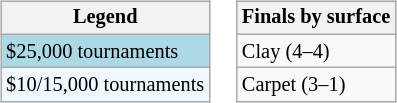<table>
<tr valign=top>
<td><br><table class=wikitable style="font-size:85%">
<tr>
<th>Legend</th>
</tr>
<tr style="background:lightblue;">
<td>$25,000 tournaments</td>
</tr>
<tr style="background:#f0f8ff;">
<td>$10/15,000 tournaments</td>
</tr>
</table>
</td>
<td><br><table class=wikitable style="font-size:85%">
<tr>
<th>Finals by surface</th>
</tr>
<tr>
<td>Clay (4–4)</td>
</tr>
<tr>
<td>Carpet (3–1)</td>
</tr>
</table>
</td>
</tr>
</table>
